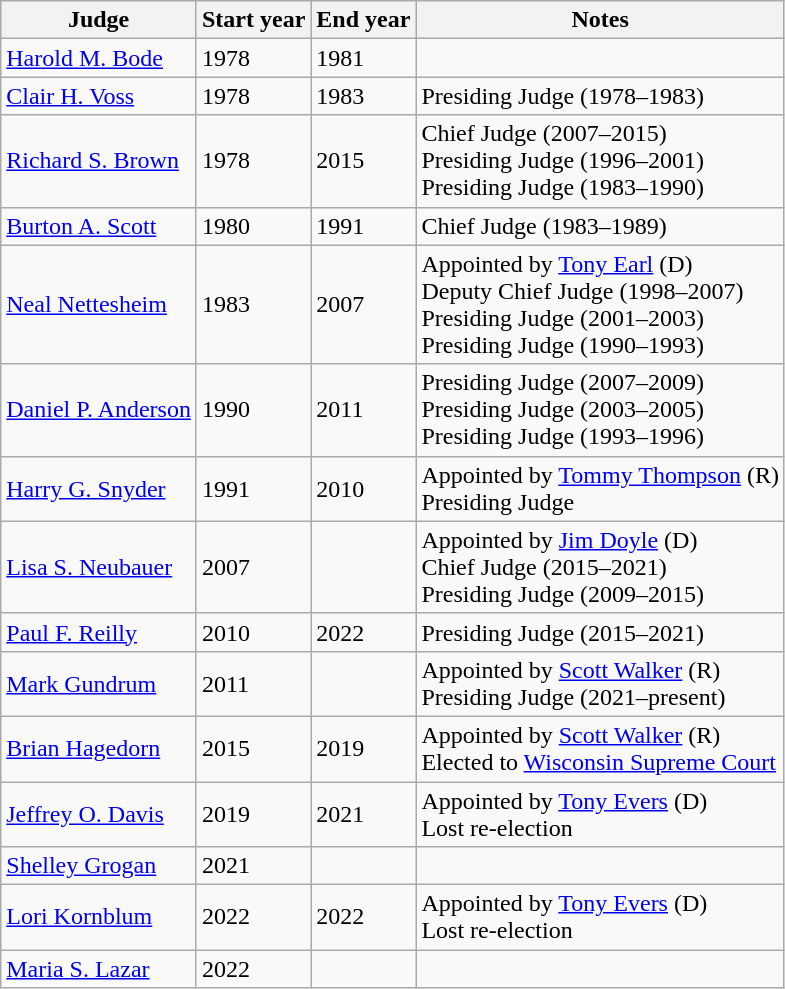<table class="wikitable">
<tr>
<th>Judge</th>
<th>Start year</th>
<th>End year</th>
<th>Notes</th>
</tr>
<tr>
<td><a href='#'>Harold M. Bode</a></td>
<td>1978</td>
<td>1981</td>
<td></td>
</tr>
<tr>
<td><a href='#'>Clair H. Voss</a></td>
<td>1978</td>
<td>1983</td>
<td>Presiding Judge (1978–1983)</td>
</tr>
<tr>
<td><a href='#'>Richard S. Brown</a></td>
<td>1978</td>
<td>2015</td>
<td>Chief Judge (2007–2015)<br>Presiding Judge (1996–2001)<br>Presiding Judge (1983–1990)</td>
</tr>
<tr>
<td><a href='#'>Burton A. Scott</a></td>
<td>1980</td>
<td>1991</td>
<td>Chief Judge (1983–1989)</td>
</tr>
<tr>
<td><a href='#'>Neal Nettesheim</a></td>
<td>1983</td>
<td>2007</td>
<td>Appointed by <a href='#'>Tony Earl</a> (D)<br>Deputy Chief Judge (1998–2007)<br>Presiding Judge (2001–2003)<br>Presiding Judge (1990–1993)</td>
</tr>
<tr>
<td><a href='#'>Daniel P. Anderson</a></td>
<td>1990</td>
<td>2011</td>
<td>Presiding Judge (2007–2009)<br>Presiding Judge (2003–2005)<br>Presiding Judge (1993–1996)</td>
</tr>
<tr>
<td><a href='#'>Harry G. Snyder</a></td>
<td>1991</td>
<td>2010</td>
<td>Appointed by <a href='#'>Tommy Thompson</a> (R)<br>Presiding Judge</td>
</tr>
<tr>
<td><a href='#'>Lisa S. Neubauer</a></td>
<td>2007</td>
<td></td>
<td>Appointed by <a href='#'>Jim Doyle</a> (D)<br>Chief Judge (2015–2021)<br>Presiding Judge (2009–2015)</td>
</tr>
<tr>
<td><a href='#'>Paul F. Reilly</a></td>
<td>2010</td>
<td>2022</td>
<td>Presiding Judge (2015–2021)</td>
</tr>
<tr>
<td><a href='#'>Mark Gundrum</a></td>
<td>2011</td>
<td></td>
<td>Appointed by <a href='#'>Scott Walker</a> (R)<br>Presiding Judge (2021–present)</td>
</tr>
<tr>
<td><a href='#'>Brian Hagedorn</a></td>
<td>2015</td>
<td>2019</td>
<td>Appointed by <a href='#'>Scott Walker</a> (R)<br>Elected to <a href='#'>Wisconsin Supreme Court</a></td>
</tr>
<tr>
<td><a href='#'>Jeffrey O. Davis</a></td>
<td>2019</td>
<td>2021</td>
<td>Appointed by <a href='#'>Tony Evers</a> (D)<br>Lost re-election</td>
</tr>
<tr>
<td><a href='#'>Shelley Grogan</a></td>
<td>2021</td>
<td></td>
<td></td>
</tr>
<tr>
<td><a href='#'>Lori Kornblum</a></td>
<td>2022</td>
<td>2022</td>
<td>Appointed by <a href='#'>Tony Evers</a> (D)<br>Lost re-election</td>
</tr>
<tr>
<td><a href='#'>Maria S. Lazar</a></td>
<td>2022</td>
<td></td>
<td></td>
</tr>
</table>
